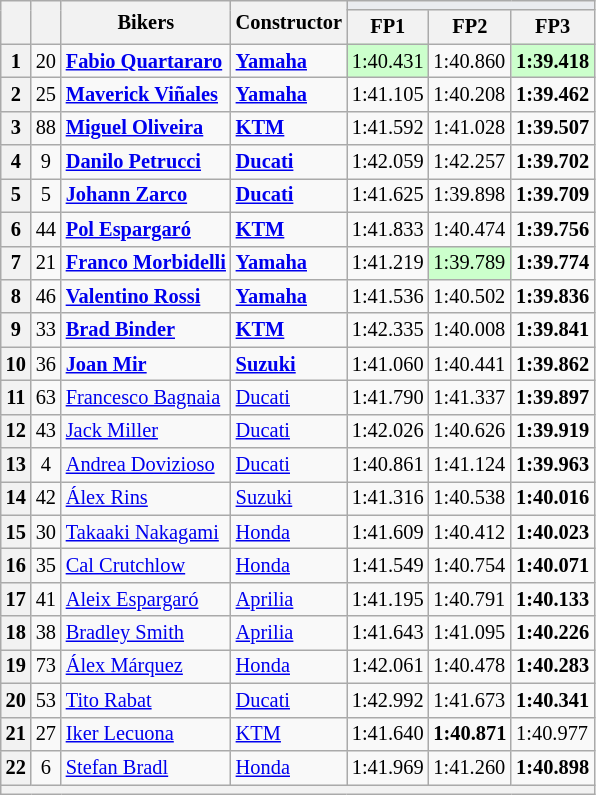<table class="wikitable sortable" style="font-size: 85%;">
<tr>
<th rowspan="2"></th>
<th rowspan="2"></th>
<th rowspan="2">Bikers</th>
<th rowspan="2">Constructor</th>
<th colspan="3" style="background:#eaecf0; text-align:center;"></th>
</tr>
<tr>
<th scope="col" data-sort-type=text>FP1</th>
<th scope="col" data-sort-type=text>FP2</th>
<th scope="col" data-sort-type=text>FP3</th>
</tr>
<tr>
<th scope="row">1</th>
<td align="center">20</td>
<td data-sort-value="qua"> <strong><a href='#'>Fabio Quartararo</a></strong></td>
<td><strong><a href='#'>Yamaha</a></strong></td>
<td style="background:#ccffcc;">1:40.431</td>
<td>1:40.860</td>
<td style="background:#ccffcc;"><strong>1:39.418</strong></td>
</tr>
<tr>
<th scope="row">2</th>
<td align="center">25</td>
<td data-sort-value="vin"> <strong><a href='#'>Maverick Viñales</a></strong></td>
<td><strong><a href='#'>Yamaha</a></strong></td>
<td>1:41.105</td>
<td>1:40.208</td>
<td><strong>1:39.462</strong></td>
</tr>
<tr>
<th scope="row">3</th>
<td align="center">88</td>
<td data-sort-value="oli"> <strong><a href='#'>Miguel Oliveira</a></strong></td>
<td><strong><a href='#'>KTM</a></strong></td>
<td>1:41.592</td>
<td>1:41.028</td>
<td><strong>1:39.507</strong></td>
</tr>
<tr>
<th scope="row">4</th>
<td align="center">9</td>
<td data-sort-value="pet"> <strong><a href='#'>Danilo Petrucci</a></strong></td>
<td><strong><a href='#'>Ducati</a></strong></td>
<td>1:42.059</td>
<td>1:42.257</td>
<td><strong>1:39.702</strong></td>
</tr>
<tr>
<th scope="row">5</th>
<td align="center">5</td>
<td data-sort-value="zar"> <strong><a href='#'>Johann Zarco</a></strong></td>
<td><strong><a href='#'>Ducati</a></strong></td>
<td>1:41.625</td>
<td>1:39.898</td>
<td><strong>1:39.709</strong></td>
</tr>
<tr>
<th scope="row">6</th>
<td align="center">44</td>
<td data-sort-value="esp"> <strong><a href='#'>Pol Espargaró</a></strong></td>
<td><strong><a href='#'>KTM</a></strong></td>
<td>1:41.833</td>
<td>1:40.474</td>
<td><strong>1:39.756</strong></td>
</tr>
<tr>
<th scope="row">7</th>
<td align="center">21</td>
<td data-sort-value="mor"> <strong><a href='#'>Franco Morbidelli</a></strong></td>
<td><strong><a href='#'>Yamaha</a></strong></td>
<td>1:41.219</td>
<td style="background:#ccffcc;">1:39.789</td>
<td><strong>1:39.774</strong></td>
</tr>
<tr>
<th scope="row">8</th>
<td align="center">46</td>
<td data-sort-value="ros"> <strong><a href='#'>Valentino Rossi</a></strong></td>
<td><strong><a href='#'>Yamaha</a></strong></td>
<td>1:41.536</td>
<td>1:40.502</td>
<td><strong>1:39.836</strong></td>
</tr>
<tr>
<th scope="row">9</th>
<td align="center">33</td>
<td data-sort-value="bin"> <strong><a href='#'>Brad Binder</a></strong></td>
<td><strong><a href='#'>KTM</a></strong></td>
<td>1:42.335</td>
<td>1:40.008</td>
<td><strong>1:39.841</strong></td>
</tr>
<tr>
<th scope="row">10</th>
<td align="center">36</td>
<td data-sort-value="mir"> <strong><a href='#'>Joan Mir</a></strong></td>
<td><strong><a href='#'>Suzuki</a></strong></td>
<td>1:41.060</td>
<td>1:40.441</td>
<td><strong>1:39.862</strong></td>
</tr>
<tr>
<th scope="row">11</th>
<td align="center">63</td>
<td data-sort-value="bag"> <a href='#'>Francesco Bagnaia</a></td>
<td><a href='#'>Ducati</a></td>
<td>1:41.790</td>
<td>1:41.337</td>
<td><strong>1:39.897</strong></td>
</tr>
<tr>
<th scope="row">12</th>
<td align="center">43</td>
<td data-sort-value="mil"> <a href='#'>Jack Miller</a></td>
<td><a href='#'>Ducati</a></td>
<td>1:42.026</td>
<td>1:40.626</td>
<td><strong>1:39.919</strong></td>
</tr>
<tr>
<th scope="row">13</th>
<td align="center">4</td>
<td data-sort-value="dov"> <a href='#'>Andrea Dovizioso</a></td>
<td><a href='#'>Ducati</a></td>
<td>1:40.861</td>
<td>1:41.124</td>
<td><strong>1:39.963</strong></td>
</tr>
<tr>
<th scope="row">14</th>
<td align="center">42</td>
<td data-sort-value="rin"> <a href='#'>Álex Rins</a></td>
<td><a href='#'>Suzuki</a></td>
<td>1:41.316</td>
<td>1:40.538</td>
<td><strong>1:40.016</strong></td>
</tr>
<tr>
<th scope="row">15</th>
<td align="center">30</td>
<td data-sort-value="nak"> <a href='#'>Takaaki Nakagami</a></td>
<td><a href='#'>Honda</a></td>
<td>1:41.609</td>
<td>1:40.412</td>
<td><strong>1:40.023</strong></td>
</tr>
<tr>
<th scope="row">16</th>
<td align="center">35</td>
<td data-sort-value="cru"> <a href='#'>Cal Crutchlow</a></td>
<td><a href='#'>Honda</a></td>
<td>1:41.549</td>
<td>1:40.754</td>
<td><strong>1:40.071</strong></td>
</tr>
<tr>
<th scope="row">17</th>
<td align="center">41</td>
<td data-sort-value="esa"> <a href='#'>Aleix Espargaró</a></td>
<td><a href='#'>Aprilia</a></td>
<td>1:41.195</td>
<td>1:40.791</td>
<td><strong>1:40.133</strong></td>
</tr>
<tr>
<th scope="row">18</th>
<td align="center">38</td>
<td data-sort-value="smi"> <a href='#'>Bradley Smith</a></td>
<td><a href='#'>Aprilia</a></td>
<td>1:41.643</td>
<td>1:41.095</td>
<td><strong>1:40.226</strong></td>
</tr>
<tr>
<th scope="row">19</th>
<td align="center">73</td>
<td data-sort-value="mar"> <a href='#'>Álex Márquez</a></td>
<td><a href='#'>Honda</a></td>
<td>1:42.061</td>
<td>1:40.478</td>
<td><strong>1:40.283</strong></td>
</tr>
<tr>
<th scope="row">20</th>
<td align="center">53</td>
<td data-sort-value="rab"> <a href='#'>Tito Rabat</a></td>
<td><a href='#'>Ducati</a></td>
<td>1:42.992</td>
<td>1:41.673</td>
<td><strong>1:40.341</strong></td>
</tr>
<tr>
<th scope="row">21</th>
<td align="center">27</td>
<td data-sort-value="lec"> <a href='#'>Iker Lecuona</a></td>
<td><a href='#'>KTM</a></td>
<td>1:41.640</td>
<td><strong>1:40.871</strong></td>
<td>1:40.977</td>
</tr>
<tr>
<th scope="row">22</th>
<td align="center">6</td>
<td data-sort-value="bra"> <a href='#'>Stefan Bradl</a></td>
<td><a href='#'>Honda</a></td>
<td>1:41.969</td>
<td>1:41.260</td>
<td><strong>1:40.898</strong></td>
</tr>
<tr>
<th colspan=9></th>
</tr>
</table>
